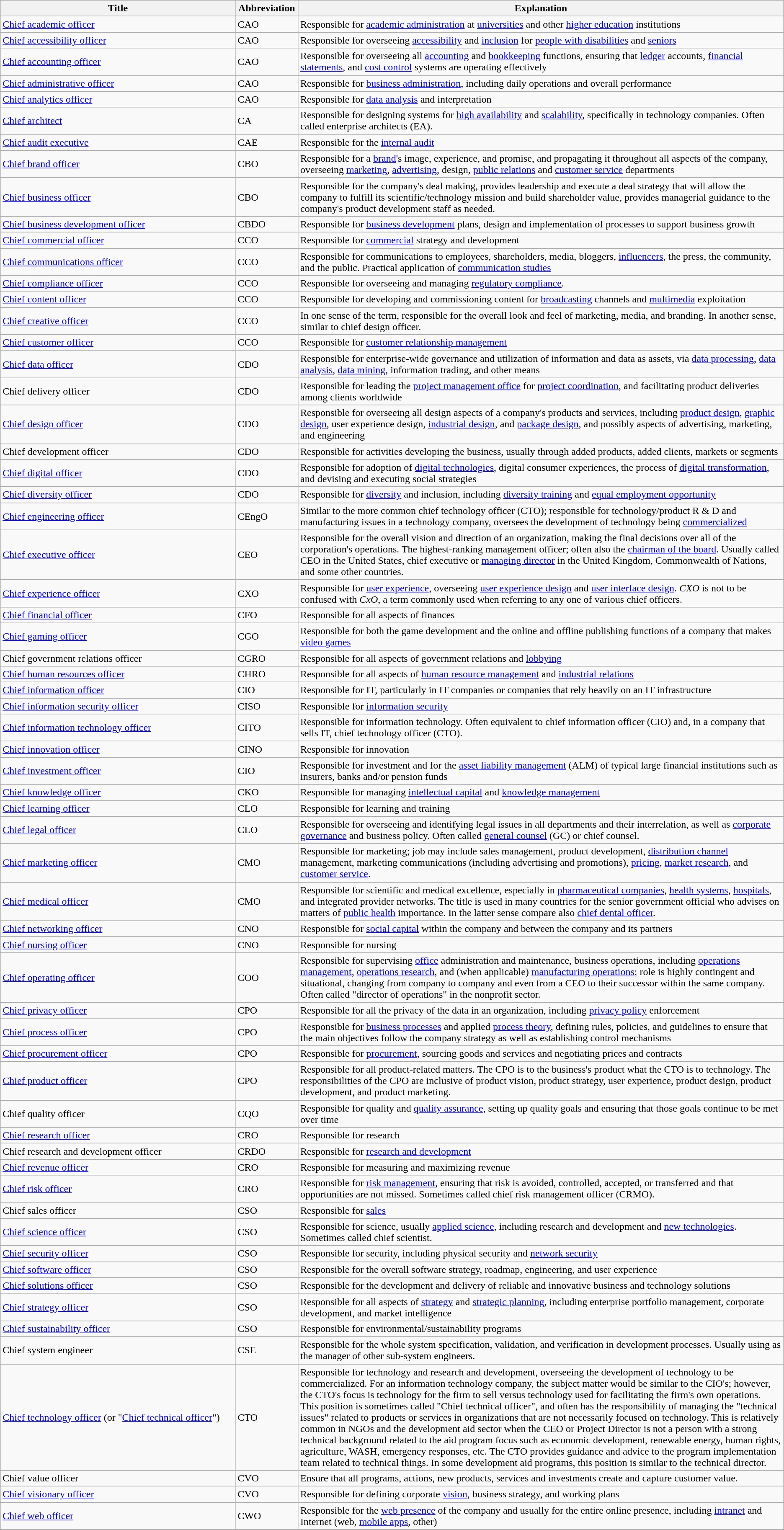<table class="wikitable sortable mw-collapsible " border="1">
<tr>
<th scope="col" style="width: 30%;">Title</th>
<th scope="col" style="width: 8%;">Abbreviation</th>
<th scope="col" style="width: 62%;">Explanation</th>
</tr>
<tr>
<td> <a href='#'>Chief academic officer</a></td>
<td>CAO</td>
<td>Responsible for <a href='#'>academic administration</a> at <a href='#'>universities</a> and other <a href='#'>higher education</a> institutions</td>
</tr>
<tr>
<td> <a href='#'>Chief accessibility officer</a></td>
<td>CAO</td>
<td>Responsible for overseeing <a href='#'>accessibility</a> and <a href='#'>inclusion</a> for <a href='#'>people with disabilities</a> and <a href='#'>seniors</a></td>
</tr>
<tr>
<td> <a href='#'>Chief accounting officer</a></td>
<td>CAO</td>
<td>Responsible for overseeing all <a href='#'>accounting</a> and <a href='#'>bookkeeping</a> functions, ensuring that <a href='#'>ledger</a> accounts, <a href='#'>financial statements</a>, and <a href='#'>cost control</a> systems are operating effectively</td>
</tr>
<tr>
<td> <a href='#'>Chief administrative officer</a></td>
<td>CAO</td>
<td>Responsible for <a href='#'>business administration</a>, including daily operations and overall performance</td>
</tr>
<tr>
<td> <a href='#'>Chief analytics officer</a></td>
<td>CAO</td>
<td>Responsible for <a href='#'>data analysis</a> and interpretation</td>
</tr>
<tr>
<td> <a href='#'>Chief architect</a></td>
<td>CA</td>
<td>Responsible for designing systems for <a href='#'>high availability</a> and <a href='#'>scalability</a>, specifically in technology companies. Often called enterprise architects (EA).</td>
</tr>
<tr>
<td> <a href='#'>Chief audit executive</a></td>
<td>CAE</td>
<td>Responsible for the <a href='#'>internal audit</a></td>
</tr>
<tr>
<td> <a href='#'>Chief brand officer</a></td>
<td>CBO</td>
<td>Responsible for a <a href='#'>brand</a>'s image, experience, and promise, and propagating it throughout all aspects of the company, overseeing <a href='#'>marketing</a>, <a href='#'>advertising</a>, design, <a href='#'>public relations</a> and <a href='#'>customer service</a> departments</td>
</tr>
<tr>
<td> <a href='#'>Chief business officer</a></td>
<td>CBO</td>
<td>Responsible for the company's deal making, provides leadership and execute a deal strategy that will allow the company to fulfill its scientific/technology mission and build shareholder value, provides managerial guidance to the company's product development staff as needed.</td>
</tr>
<tr>
<td> <a href='#'>Chief business development officer</a></td>
<td>CBDO</td>
<td>Responsible for <a href='#'>business development</a> plans, design and implementation of processes to support business growth</td>
</tr>
<tr>
<td> <a href='#'>Chief commercial officer</a></td>
<td>CCO</td>
<td>Responsible for <a href='#'>commercial</a> strategy and development</td>
</tr>
<tr>
<td> <a href='#'>Chief communications officer</a></td>
<td>CCO</td>
<td>Responsible for communications to employees, shareholders, media, bloggers, <a href='#'>influencers</a>, the press, the community, and the public. Practical application of <a href='#'>communication studies</a></td>
</tr>
<tr>
<td> <a href='#'>Chief compliance officer</a></td>
<td>CCO</td>
<td>Responsible for overseeing and managing <a href='#'>regulatory compliance</a>.</td>
</tr>
<tr>
<td> <a href='#'>Chief content officer</a></td>
<td>CCO</td>
<td>Responsible for developing and commissioning content for <a href='#'>broadcasting</a> channels and <a href='#'>multimedia</a> exploitation</td>
</tr>
<tr>
<td> <a href='#'>Chief creative officer</a></td>
<td>CCO</td>
<td>In one sense of the term, responsible for the overall look and feel of marketing, media, and branding. In another sense, similar to chief design officer.</td>
</tr>
<tr>
<td> <a href='#'>Chief customer officer</a></td>
<td>CCO</td>
<td>Responsible for <a href='#'>customer relationship management</a></td>
</tr>
<tr>
<td> <a href='#'>Chief data officer</a></td>
<td>CDO</td>
<td>Responsible for enterprise-wide governance and utilization of information and data as assets, via <a href='#'>data processing</a>, <a href='#'>data analysis</a>, <a href='#'>data mining</a>, information trading, and other means</td>
</tr>
<tr>
<td> Chief delivery officer</td>
<td>CDO</td>
<td>Responsible for leading the <a href='#'>project management office</a> for <a href='#'>project coordination</a>, and facilitating product deliveries among clients worldwide</td>
</tr>
<tr>
<td> <a href='#'>Chief design officer</a></td>
<td>CDO</td>
<td>Responsible for overseeing all design aspects of a company's products and services, including <a href='#'>product design</a>, <a href='#'>graphic design</a>, user experience design, <a href='#'>industrial design</a>, and <a href='#'>package design</a>, and possibly aspects of advertising, marketing, and engineering</td>
</tr>
<tr>
<td> Chief development officer</td>
<td>CDO</td>
<td>Responsible for activities developing the business, usually through added products, added clients, markets or segments</td>
</tr>
<tr>
<td> <a href='#'>Chief digital officer</a></td>
<td>CDO</td>
<td>Responsible for adoption of <a href='#'>digital technologies</a>, digital consumer experiences, the process of <a href='#'>digital transformation</a>, and devising and executing social strategies</td>
</tr>
<tr>
<td> <a href='#'>Chief diversity officer</a></td>
<td>CDO</td>
<td>Responsible for <a href='#'>diversity</a> and inclusion, including <a href='#'>diversity training</a> and <a href='#'>equal employment opportunity</a></td>
</tr>
<tr>
<td> <a href='#'>Chief engineering officer</a></td>
<td>CEngO</td>
<td>Similar to the more common chief technology officer (CTO); responsible for technology/product R & D and manufacturing issues in a technology company, oversees the development of technology being <a href='#'>commercialized</a></td>
</tr>
<tr>
<td> <a href='#'>Chief executive officer</a></td>
<td>CEO</td>
<td>Responsible for the overall vision and direction of an organization, making the final decisions over all of the corporation's operations. The highest-ranking management officer; often also the <a href='#'>chairman of the board</a>. Usually called CEO in the United States, chief executive or <a href='#'>managing director</a> in the United Kingdom, Commonwealth of Nations, and some other countries.</td>
</tr>
<tr>
<td> <a href='#'>Chief experience officer</a></td>
<td>CXO</td>
<td>Responsible for <a href='#'>user experience</a>, overseeing <a href='#'>user experience design</a> and <a href='#'>user interface design</a>. <em>CXO</em> is not to be confused with <em>CxO</em>, a term commonly used when referring to any one of various chief officers.</td>
</tr>
<tr>
<td> <a href='#'>Chief financial officer</a></td>
<td>CFO</td>
<td>Responsible for all aspects of finances</td>
</tr>
<tr>
<td> <a href='#'>Chief gaming officer</a></td>
<td>CGO</td>
<td>Responsible for both the game development and the online and offline publishing functions of a company that makes <a href='#'>video games</a></td>
</tr>
<tr>
<td> Chief government relations officer</td>
<td>CGRO</td>
<td>Responsible for all aspects of government relations and <a href='#'>lobbying</a></td>
</tr>
<tr>
<td> <a href='#'>Chief human resources officer</a></td>
<td>CHRO</td>
<td>Responsible for all aspects of <a href='#'>human resource management</a> and <a href='#'>industrial relations</a></td>
</tr>
<tr>
<td> <a href='#'>Chief information officer</a></td>
<td>CIO</td>
<td>Responsible for IT, particularly in IT companies or companies that rely heavily on an IT infrastructure</td>
</tr>
<tr>
<td> <a href='#'>Chief information security officer</a></td>
<td>CISO</td>
<td>Responsible for <a href='#'>information security</a></td>
</tr>
<tr>
<td> <a href='#'>Chief information technology officer</a></td>
<td>CITO</td>
<td>Responsible for information technology. Often equivalent to chief information officer (CIO) and, in a company that sells IT, chief technology officer (CTO).</td>
</tr>
<tr>
<td> <a href='#'>Chief innovation officer</a></td>
<td>CINO</td>
<td>Responsible for innovation</td>
</tr>
<tr>
<td> <a href='#'>Chief investment officer</a></td>
<td>CIO</td>
<td>Responsible for investment and for the <a href='#'>asset liability management</a> (ALM) of typical large financial institutions such as insurers, banks and/or pension funds</td>
</tr>
<tr>
<td> <a href='#'>Chief knowledge officer</a></td>
<td>CKO</td>
<td>Responsible for managing <a href='#'>intellectual capital</a> and <a href='#'>knowledge management</a></td>
</tr>
<tr>
<td> <a href='#'>Chief learning officer</a></td>
<td>CLO</td>
<td>Responsible for learning and training</td>
</tr>
<tr>
<td> <a href='#'>Chief legal officer</a></td>
<td>CLO</td>
<td>Responsible for overseeing and identifying legal issues in all departments and their interrelation, as well as <a href='#'>corporate governance</a> and business policy. Often called <a href='#'>general counsel</a> (GC) or chief counsel.</td>
</tr>
<tr>
<td> <a href='#'>Chief marketing officer</a></td>
<td>CMO</td>
<td>Responsible for marketing; job may include sales management, product development, <a href='#'>distribution channel</a> management, marketing communications (including advertising and promotions), <a href='#'>pricing</a>, <a href='#'>market research</a>, and <a href='#'>customer service</a>.</td>
</tr>
<tr>
<td> <a href='#'>Chief medical officer</a></td>
<td>CMO</td>
<td>Responsible for scientific and medical excellence, especially in <a href='#'>pharmaceutical companies</a>, <a href='#'>health systems</a>, <a href='#'>hospitals</a>, and integrated provider networks. The title is used in many countries for the senior government official who advises on matters of <a href='#'>public health</a> importance. In the latter sense compare also <a href='#'>chief dental officer</a>.</td>
</tr>
<tr>
<td> <a href='#'>Chief networking officer</a></td>
<td>CNO</td>
<td>Responsible for <a href='#'>social capital</a> within the company and between the company and its partners</td>
</tr>
<tr>
<td> <a href='#'>Chief nursing officer</a></td>
<td>CNO</td>
<td>Responsible for nursing</td>
</tr>
<tr>
<td> <a href='#'>Chief operating officer</a></td>
<td>COO</td>
<td>Responsible for supervising <a href='#'>office</a> administration and maintenance, business operations, including <a href='#'>operations management</a>, <a href='#'>operations research</a>, and (when applicable) <a href='#'>manufacturing operations</a>; role is highly contingent and situational, changing from company to company and even from a CEO to their successor within the same company. Often called "director of operations" in the nonprofit sector.</td>
</tr>
<tr>
<td> <a href='#'>Chief privacy officer</a></td>
<td>CPO</td>
<td>Responsible for all the privacy of the data in an organization, including <a href='#'>privacy policy</a> enforcement</td>
</tr>
<tr>
<td> <a href='#'>Chief process officer</a></td>
<td>CPO</td>
<td>Responsible for <a href='#'>business processes</a> and applied <a href='#'>process theory</a>, defining rules, policies, and guidelines to ensure that the main objectives follow the company strategy as well as establishing control mechanisms</td>
</tr>
<tr>
<td> <a href='#'>Chief procurement officer</a></td>
<td>CPO</td>
<td>Responsible for <a href='#'>procurement</a>, sourcing goods and services and negotiating prices and contracts</td>
</tr>
<tr>
<td> <a href='#'>Chief product officer</a></td>
<td>CPO</td>
<td>Responsible for all product-related matters. The CPO is to the business's product what the CTO is to technology. The responsibilities of the CPO are inclusive of product vision, product strategy, user experience, product design, product development, and product marketing.</td>
</tr>
<tr>
<td> Chief quality officer</td>
<td>CQO</td>
<td>Responsible for quality and <a href='#'>quality assurance</a>, setting up quality goals and ensuring that those goals continue to be met over time</td>
</tr>
<tr>
<td> <a href='#'>Chief research officer</a></td>
<td>CRO</td>
<td>Responsible for research</td>
</tr>
<tr>
<td> Chief research and development officer</td>
<td>CRDO</td>
<td>Responsible for <a href='#'>research and development</a></td>
</tr>
<tr>
<td> <a href='#'>Chief revenue officer</a></td>
<td>CRO</td>
<td>Responsible for measuring and maximizing revenue</td>
</tr>
<tr>
<td> <a href='#'>Chief risk officer</a></td>
<td>CRO</td>
<td>Responsible for <a href='#'>risk management</a>, ensuring that risk is avoided, controlled, accepted, or transferred and that opportunities are not missed. Sometimes called chief risk management officer (CRMO).</td>
</tr>
<tr>
<td> Chief sales officer</td>
<td>CSO</td>
<td>Responsible for <a href='#'>sales</a></td>
</tr>
<tr>
<td> <a href='#'>Chief science officer</a></td>
<td>CSO</td>
<td>Responsible for science, usually <a href='#'>applied science</a>, including research and development and <a href='#'>new technologies</a>. Sometimes called chief scientist.</td>
</tr>
<tr>
<td> <a href='#'>Chief security officer</a></td>
<td>CSO</td>
<td>Responsible for security, including physical security and <a href='#'>network security</a></td>
</tr>
<tr>
<td> <a href='#'>Chief software officer</a></td>
<td>CSO</td>
<td>Responsible for the overall software strategy, roadmap, engineering, and user experience</td>
</tr>
<tr>
<td> <a href='#'>Chief solutions officer</a></td>
<td>CSO</td>
<td>Responsible for the development and delivery of reliable and innovative business and technology solutions</td>
</tr>
<tr>
<td> <a href='#'>Chief strategy officer</a></td>
<td>CSO</td>
<td>Responsible for all aspects of <a href='#'>strategy</a> and <a href='#'>strategic planning</a>, including enterprise portfolio management, corporate development, and market intelligence</td>
</tr>
<tr>
<td> <a href='#'>Chief sustainability officer</a></td>
<td>CSO</td>
<td>Responsible for environmental/sustainability programs</td>
</tr>
<tr>
<td>Chief system engineer</td>
<td>CSE</td>
<td>Responsible for the whole system specification, validation, and verification in development processes. Usually using as the manager of other sub-system engineers.</td>
</tr>
<tr>
<td><a href='#'>Chief technology officer</a> (or "<a href='#'>Chief technical officer</a>")</td>
<td>CTO</td>
<td>Responsible for technology and research and development, overseeing the development of technology to be commercialized. For an information technology company, the subject matter would be similar to the CIO's; however, the CTO's focus is technology for the firm to sell versus technology used for facilitating the firm's own operations.<br>This position is sometimes called "Chief technical officer", and often has the responsibility of managing the "technical issues" related to products or services in organizations that are not necessarily focused on technology. This is relatively common in NGOs and the development aid sector when the CEO or Project Director is not a person with a strong technical background related to the aid program focus such as economic development, renewable energy, human rights, agriculture, WASH, emergency responses, etc. The CTO provides guidance and advice to the program implementation team related to technical things. In some development aid programs, this position is similar to the technical director.</td>
</tr>
<tr>
<td> Chief value officer</td>
<td>CVO</td>
<td>Ensure that all programs, actions, new products, services and investments create and capture customer value.</td>
</tr>
<tr>
<td> <a href='#'>Chief visionary officer</a></td>
<td>CVO</td>
<td>Responsible for defining corporate <a href='#'>vision</a>, business strategy, and working plans</td>
</tr>
<tr>
<td> <a href='#'>Chief web officer</a></td>
<td>CWO</td>
<td>Responsible for the <a href='#'>web presence</a> of the company and usually for the entire online presence, including <a href='#'>intranet</a> and Internet (web, <a href='#'>mobile apps</a>, other)</td>
</tr>
</table>
